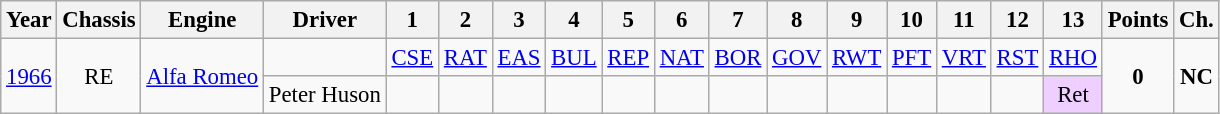<table class="wikitable" style="text-align:center; font-size:95%">
<tr>
<th>Year</th>
<th>Chassis</th>
<th>Engine</th>
<th>Driver</th>
<th>1</th>
<th>2</th>
<th>3</th>
<th>4</th>
<th>5</th>
<th>6</th>
<th>7</th>
<th>8</th>
<th>9</th>
<th>10</th>
<th>11</th>
<th>12</th>
<th>13</th>
<th>Points</th>
<th>Ch.</th>
</tr>
<tr>
<td rowspan="2"><a href='#'>1966</a></td>
<td rowspan="2">RE</td>
<td rowspan="2"><a href='#'>Alfa Romeo</a></td>
<td></td>
<td><a href='#'>CSE</a></td>
<td><a href='#'>RAT</a></td>
<td><a href='#'>EAS</a></td>
<td><a href='#'>BUL</a></td>
<td><a href='#'>REP</a></td>
<td><a href='#'>NAT</a></td>
<td><a href='#'>BOR</a></td>
<td><a href='#'>GOV</a></td>
<td><a href='#'>RWT</a></td>
<td><a href='#'>PFT</a></td>
<td><a href='#'>VRT</a></td>
<td><a href='#'>RST</a></td>
<td><a href='#'>RHO</a></td>
<td rowspan="2"><strong>0</strong></td>
<td rowspan="2"><strong>NC</strong></td>
</tr>
<tr>
<td>Peter Huson</td>
<td></td>
<td></td>
<td></td>
<td></td>
<td></td>
<td></td>
<td></td>
<td></td>
<td></td>
<td></td>
<td></td>
<td></td>
<td style="background:#EFCFFF;">Ret</td>
</tr>
</table>
